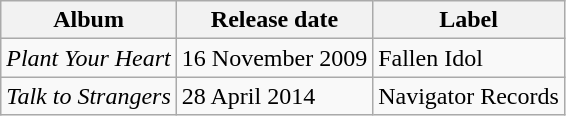<table class="wikitable">
<tr>
<th>Album</th>
<th>Release date</th>
<th>Label</th>
</tr>
<tr>
<td><em>Plant Your Heart</em></td>
<td>16 November 2009</td>
<td>Fallen Idol</td>
</tr>
<tr>
<td><em>Talk to Strangers</em></td>
<td>28 April 2014</td>
<td>Navigator Records</td>
</tr>
</table>
